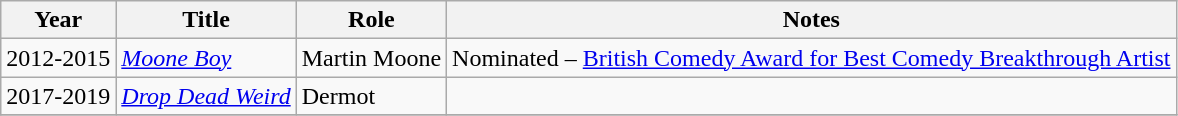<table class="wikitable">
<tr>
<th>Year</th>
<th>Title</th>
<th>Role</th>
<th>Notes</th>
</tr>
<tr>
<td>2012-2015</td>
<td><em><a href='#'>Moone Boy</a></em></td>
<td>Martin Moone</td>
<td>Nominated – <a href='#'>British Comedy Award for Best Comedy Breakthrough Artist</a></td>
</tr>
<tr>
<td>2017-2019</td>
<td><em><a href='#'>Drop Dead Weird</a></em></td>
<td>Dermot</td>
<td></td>
</tr>
<tr>
</tr>
</table>
